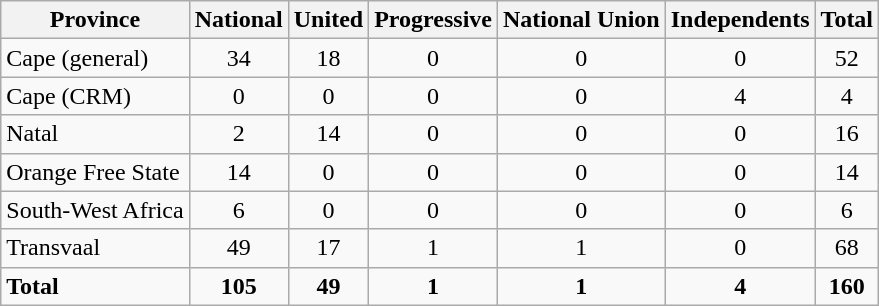<table class=wikitable style=text-align:center>
<tr>
<th>Province</th>
<th>National</th>
<th>United</th>
<th>Progressive</th>
<th>National Union</th>
<th>Independents</th>
<th>Total</th>
</tr>
<tr>
<td align=left>Cape (general)</td>
<td>34</td>
<td>18</td>
<td>0</td>
<td>0</td>
<td>0</td>
<td>52</td>
</tr>
<tr>
<td align=left>Cape (CRM)</td>
<td>0</td>
<td>0</td>
<td>0</td>
<td>0</td>
<td>4</td>
<td>4</td>
</tr>
<tr>
<td align=left>Natal</td>
<td>2</td>
<td>14</td>
<td>0</td>
<td>0</td>
<td>0</td>
<td>16</td>
</tr>
<tr>
<td align=left>Orange Free State</td>
<td>14</td>
<td>0</td>
<td>0</td>
<td>0</td>
<td>0</td>
<td>14</td>
</tr>
<tr>
<td align=left>South-West Africa</td>
<td>6</td>
<td>0</td>
<td>0</td>
<td>0</td>
<td>0</td>
<td>6</td>
</tr>
<tr>
<td align=left>Transvaal</td>
<td>49</td>
<td>17</td>
<td>1</td>
<td>1</td>
<td>0</td>
<td>68</td>
</tr>
<tr>
<td align=left><strong>Total</strong></td>
<td><strong>105</strong></td>
<td><strong>49</strong></td>
<td><strong>1</strong></td>
<td><strong>1</strong></td>
<td><strong>4</strong></td>
<td><strong>160</strong></td>
</tr>
</table>
